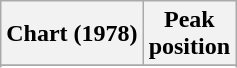<table class="wikitable sortable plainrowheaders" style="text-align:center">
<tr>
<th scope="col">Chart (1978)</th>
<th scope="col">Peak<br>position</th>
</tr>
<tr>
</tr>
<tr>
</tr>
<tr>
</tr>
<tr>
</tr>
<tr>
</tr>
</table>
